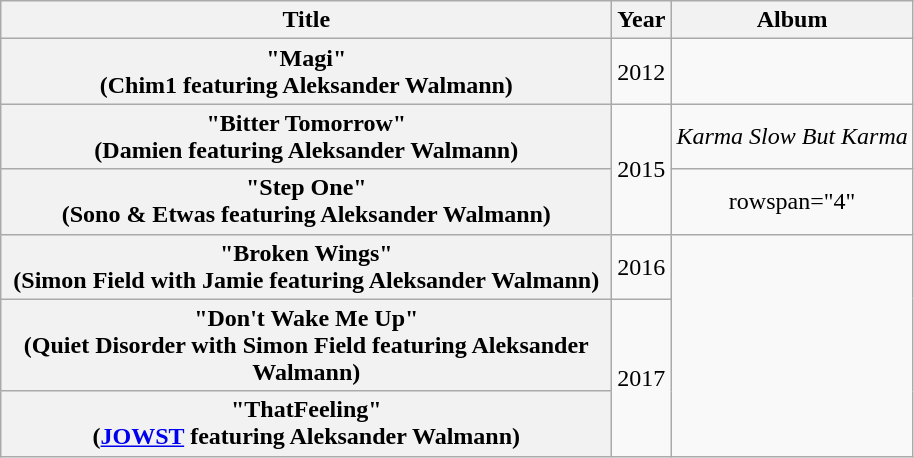<table class="wikitable plainrowheaders" style="text-align:center;">
<tr>
<th scope="col" style="width:25em;">Title</th>
<th scope="col" style="width:1em;">Year</th>
<th scope="col">Album</th>
</tr>
<tr>
<th scope="row">"Magi"<br><span>(Chim1 featuring Aleksander Walmann)</span></th>
<td>2012</td>
<td></td>
</tr>
<tr>
<th scope="row">"Bitter Tomorrow"<br><span>(Damien featuring Aleksander Walmann)</span></th>
<td rowspan="2">2015</td>
<td><em>Karma Slow But Karma</em></td>
</tr>
<tr>
<th scope="row">"Step One"<br><span>(Sono & Etwas featuring Aleksander Walmann)</span></th>
<td>rowspan="4" </td>
</tr>
<tr>
<th scope="row">"Broken Wings"<br><span>(Simon Field with Jamie featuring Aleksander Walmann)</span></th>
<td>2016</td>
</tr>
<tr>
<th scope="row">"Don't Wake Me Up"<br><span>(Quiet Disorder with Simon Field featuring Aleksander Walmann)</span></th>
<td rowspan="2">2017</td>
</tr>
<tr>
<th scope="row">"ThatFeeling"<br><span>(<a href='#'>JOWST</a> featuring Aleksander Walmann)</span></th>
</tr>
</table>
